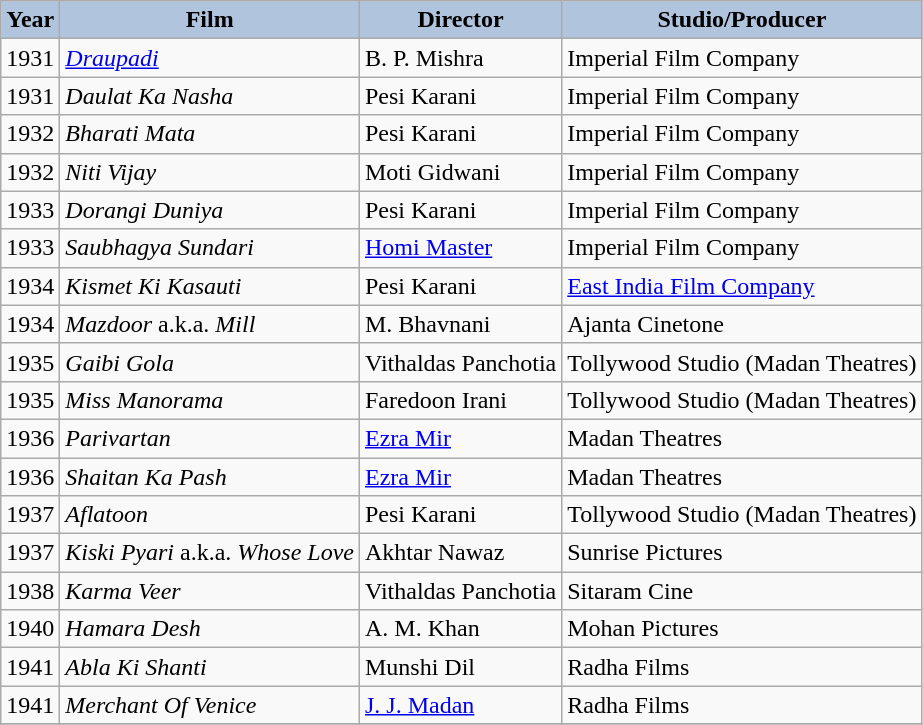<table class="wikitable" style="font-size:100%">
<tr>
<th style="background:#B0C4DE;">Year</th>
<th style="background:#B0C4DE;">Film</th>
<th style="background:#B0C4DE;">Director</th>
<th style="background:#B0C4DE;">Studio/Producer</th>
</tr>
<tr>
<td>1931</td>
<td><em><a href='#'>Draupadi</a></em></td>
<td>B. P. Mishra</td>
<td>Imperial Film Company</td>
</tr>
<tr>
<td>1931</td>
<td><em>Daulat Ka Nasha</em></td>
<td>Pesi Karani</td>
<td>Imperial Film Company</td>
</tr>
<tr>
<td>1932</td>
<td><em>Bharati Mata</em></td>
<td>Pesi Karani</td>
<td>Imperial Film Company</td>
</tr>
<tr>
<td>1932</td>
<td><em>Niti Vijay</em></td>
<td>Moti Gidwani</td>
<td>Imperial Film Company</td>
</tr>
<tr>
<td>1933</td>
<td><em>Dorangi Duniya</em></td>
<td>Pesi Karani</td>
<td>Imperial Film Company</td>
</tr>
<tr>
<td>1933</td>
<td><em>Saubhagya Sundari</em></td>
<td><a href='#'>Homi Master</a></td>
<td>Imperial Film Company</td>
</tr>
<tr>
<td>1934</td>
<td><em>Kismet Ki Kasauti</em></td>
<td>Pesi Karani</td>
<td><a href='#'>East India Film Company</a></td>
</tr>
<tr>
<td>1934</td>
<td><em>Mazdoor</em> a.k.a. <em>Mill</em></td>
<td>M. Bhavnani</td>
<td>Ajanta Cinetone</td>
</tr>
<tr>
<td>1935</td>
<td><em>Gaibi Gola</em></td>
<td>Vithaldas Panchotia</td>
<td>Tollywood Studio (Madan Theatres)</td>
</tr>
<tr>
<td>1935</td>
<td><em>Miss Manorama</em></td>
<td>Faredoon Irani</td>
<td>Tollywood Studio (Madan Theatres)</td>
</tr>
<tr>
<td>1936</td>
<td><em>Parivartan</em></td>
<td><a href='#'>Ezra Mir</a></td>
<td>Madan Theatres</td>
</tr>
<tr>
<td>1936</td>
<td><em>Shaitan Ka Pash</em></td>
<td><a href='#'>Ezra Mir</a></td>
<td>Madan Theatres</td>
</tr>
<tr>
<td>1937</td>
<td><em>Aflatoon</em></td>
<td>Pesi Karani</td>
<td>Tollywood Studio (Madan Theatres)</td>
</tr>
<tr>
<td>1937</td>
<td><em>Kiski Pyari</em> a.k.a. <em>Whose Love</em></td>
<td>Akhtar Nawaz</td>
<td>Sunrise Pictures</td>
</tr>
<tr>
<td>1938</td>
<td><em>Karma Veer</em></td>
<td>Vithaldas Panchotia</td>
<td>Sitaram Cine</td>
</tr>
<tr>
<td>1940</td>
<td><em>Hamara Desh</em></td>
<td>A. M. Khan</td>
<td>Mohan Pictures</td>
</tr>
<tr>
<td>1941</td>
<td><em>Abla Ki Shanti</em></td>
<td>Munshi Dil</td>
<td>Radha Films</td>
</tr>
<tr>
<td>1941</td>
<td><em>Merchant Of Venice</em></td>
<td><a href='#'>J. J. Madan</a></td>
<td>Radha Films</td>
</tr>
<tr>
</tr>
</table>
